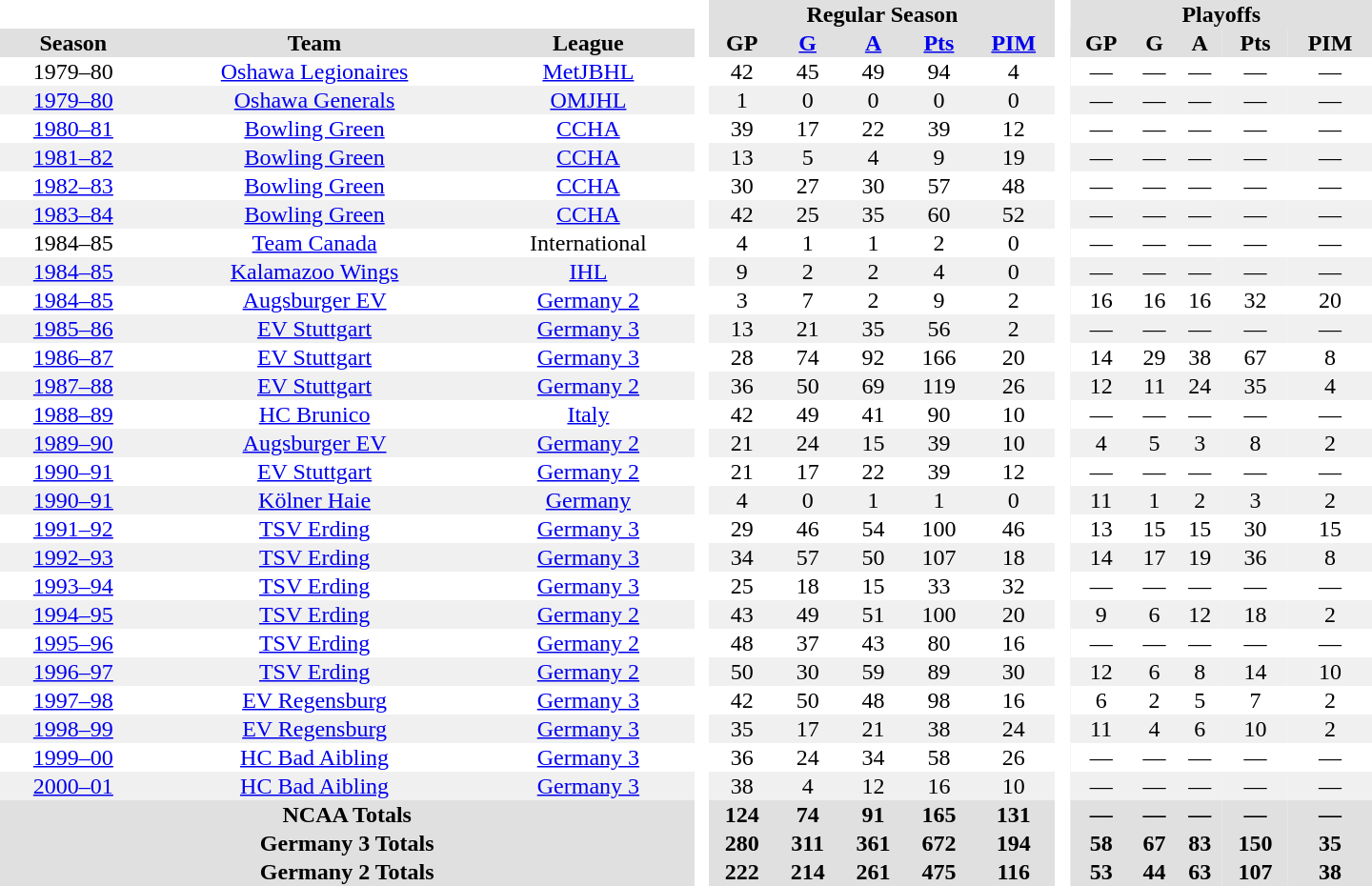<table border="0" cellpadding="1" cellspacing="0" style="text-align:center; width:60em">
<tr bgcolor="#e0e0e0">
<th colspan="3"  bgcolor="#ffffff"> </th>
<th rowspan="99" bgcolor="#ffffff"> </th>
<th colspan="5">Regular Season</th>
<th rowspan="99" bgcolor="#ffffff"> </th>
<th colspan="5">Playoffs</th>
</tr>
<tr bgcolor="#e0e0e0">
<th>Season</th>
<th>Team</th>
<th>League</th>
<th>GP</th>
<th><a href='#'>G</a></th>
<th><a href='#'>A</a></th>
<th><a href='#'>Pts</a></th>
<th><a href='#'>PIM</a></th>
<th>GP</th>
<th>G</th>
<th>A</th>
<th>Pts</th>
<th>PIM</th>
</tr>
<tr>
<td>1979–80</td>
<td><a href='#'>Oshawa Legionaires</a></td>
<td><a href='#'>MetJBHL</a></td>
<td>42</td>
<td>45</td>
<td>49</td>
<td>94</td>
<td>4</td>
<td>—</td>
<td>—</td>
<td>—</td>
<td>—</td>
<td>—</td>
</tr>
<tr bgcolor=f0f0f0>
<td><a href='#'>1979–80</a></td>
<td><a href='#'>Oshawa Generals</a></td>
<td><a href='#'>OMJHL</a></td>
<td>1</td>
<td>0</td>
<td>0</td>
<td>0</td>
<td>0</td>
<td>—</td>
<td>—</td>
<td>—</td>
<td>—</td>
<td>—</td>
</tr>
<tr>
<td><a href='#'>1980–81</a></td>
<td><a href='#'>Bowling Green</a></td>
<td><a href='#'>CCHA</a></td>
<td>39</td>
<td>17</td>
<td>22</td>
<td>39</td>
<td>12</td>
<td>—</td>
<td>—</td>
<td>—</td>
<td>—</td>
<td>—</td>
</tr>
<tr bgcolor=f0f0f0>
<td><a href='#'>1981–82</a></td>
<td><a href='#'>Bowling Green</a></td>
<td><a href='#'>CCHA</a></td>
<td>13</td>
<td>5</td>
<td>4</td>
<td>9</td>
<td>19</td>
<td>—</td>
<td>—</td>
<td>—</td>
<td>—</td>
<td>—</td>
</tr>
<tr>
<td><a href='#'>1982–83</a></td>
<td><a href='#'>Bowling Green</a></td>
<td><a href='#'>CCHA</a></td>
<td>30</td>
<td>27</td>
<td>30</td>
<td>57</td>
<td>48</td>
<td>—</td>
<td>—</td>
<td>—</td>
<td>—</td>
<td>—</td>
</tr>
<tr bgcolor=f0f0f0>
<td><a href='#'>1983–84</a></td>
<td><a href='#'>Bowling Green</a></td>
<td><a href='#'>CCHA</a></td>
<td>42</td>
<td>25</td>
<td>35</td>
<td>60</td>
<td>52</td>
<td>—</td>
<td>—</td>
<td>—</td>
<td>—</td>
<td>—</td>
</tr>
<tr>
<td>1984–85</td>
<td><a href='#'>Team Canada</a></td>
<td>International</td>
<td>4</td>
<td>1</td>
<td>1</td>
<td>2</td>
<td>0</td>
<td>—</td>
<td>—</td>
<td>—</td>
<td>—</td>
<td>—</td>
</tr>
<tr bgcolor=f0f0f0>
<td><a href='#'>1984–85</a></td>
<td><a href='#'>Kalamazoo Wings</a></td>
<td><a href='#'>IHL</a></td>
<td>9</td>
<td>2</td>
<td>2</td>
<td>4</td>
<td>0</td>
<td>—</td>
<td>—</td>
<td>—</td>
<td>—</td>
<td>—</td>
</tr>
<tr>
<td><a href='#'>1984–85</a></td>
<td><a href='#'>Augsburger EV</a></td>
<td><a href='#'>Germany 2</a></td>
<td>3</td>
<td>7</td>
<td>2</td>
<td>9</td>
<td>2</td>
<td>16</td>
<td>16</td>
<td>16</td>
<td>32</td>
<td>20</td>
</tr>
<tr bgcolor=f0f0f0>
<td><a href='#'>1985–86</a></td>
<td><a href='#'>EV Stuttgart</a></td>
<td><a href='#'>Germany 3</a></td>
<td>13</td>
<td>21</td>
<td>35</td>
<td>56</td>
<td>2</td>
<td>—</td>
<td>—</td>
<td>—</td>
<td>—</td>
<td>—</td>
</tr>
<tr>
<td><a href='#'>1986–87</a></td>
<td><a href='#'>EV Stuttgart</a></td>
<td><a href='#'>Germany 3</a></td>
<td>28</td>
<td>74</td>
<td>92</td>
<td>166</td>
<td>20</td>
<td>14</td>
<td>29</td>
<td>38</td>
<td>67</td>
<td>8</td>
</tr>
<tr bgcolor=f0f0f0>
<td><a href='#'>1987–88</a></td>
<td><a href='#'>EV Stuttgart</a></td>
<td><a href='#'>Germany 2</a></td>
<td>36</td>
<td>50</td>
<td>69</td>
<td>119</td>
<td>26</td>
<td>12</td>
<td>11</td>
<td>24</td>
<td>35</td>
<td>4</td>
</tr>
<tr>
<td><a href='#'>1988–89</a></td>
<td><a href='#'>HC Brunico</a></td>
<td><a href='#'>Italy</a></td>
<td>42</td>
<td>49</td>
<td>41</td>
<td>90</td>
<td>10</td>
<td>—</td>
<td>—</td>
<td>—</td>
<td>—</td>
<td>—</td>
</tr>
<tr bgcolor=f0f0f0>
<td><a href='#'>1989–90</a></td>
<td><a href='#'>Augsburger EV</a></td>
<td><a href='#'>Germany 2</a></td>
<td>21</td>
<td>24</td>
<td>15</td>
<td>39</td>
<td>10</td>
<td>4</td>
<td>5</td>
<td>3</td>
<td>8</td>
<td>2</td>
</tr>
<tr>
<td><a href='#'>1990–91</a></td>
<td><a href='#'>EV Stuttgart</a></td>
<td><a href='#'>Germany 2</a></td>
<td>21</td>
<td>17</td>
<td>22</td>
<td>39</td>
<td>12</td>
<td>—</td>
<td>—</td>
<td>—</td>
<td>—</td>
<td>—</td>
</tr>
<tr bgcolor=f0f0f0>
<td><a href='#'>1990–91</a></td>
<td><a href='#'>Kölner Haie</a></td>
<td><a href='#'>Germany</a></td>
<td>4</td>
<td>0</td>
<td>1</td>
<td>1</td>
<td>0</td>
<td>11</td>
<td>1</td>
<td>2</td>
<td>3</td>
<td>2</td>
</tr>
<tr>
<td><a href='#'>1991–92</a></td>
<td><a href='#'>TSV Erding</a></td>
<td><a href='#'>Germany 3</a></td>
<td>29</td>
<td>46</td>
<td>54</td>
<td>100</td>
<td>46</td>
<td>13</td>
<td>15</td>
<td>15</td>
<td>30</td>
<td>15</td>
</tr>
<tr bgcolor=f0f0f0>
<td><a href='#'>1992–93</a></td>
<td><a href='#'>TSV Erding</a></td>
<td><a href='#'>Germany 3</a></td>
<td>34</td>
<td>57</td>
<td>50</td>
<td>107</td>
<td>18</td>
<td>14</td>
<td>17</td>
<td>19</td>
<td>36</td>
<td>8</td>
</tr>
<tr>
<td><a href='#'>1993–94</a></td>
<td><a href='#'>TSV Erding</a></td>
<td><a href='#'>Germany 3</a></td>
<td>25</td>
<td>18</td>
<td>15</td>
<td>33</td>
<td>32</td>
<td>—</td>
<td>—</td>
<td>—</td>
<td>—</td>
<td>—</td>
</tr>
<tr bgcolor=f0f0f0>
<td><a href='#'>1994–95</a></td>
<td><a href='#'>TSV Erding</a></td>
<td><a href='#'>Germany 2</a></td>
<td>43</td>
<td>49</td>
<td>51</td>
<td>100</td>
<td>20</td>
<td>9</td>
<td>6</td>
<td>12</td>
<td>18</td>
<td>2</td>
</tr>
<tr>
<td><a href='#'>1995–96</a></td>
<td><a href='#'>TSV Erding</a></td>
<td><a href='#'>Germany 2</a></td>
<td>48</td>
<td>37</td>
<td>43</td>
<td>80</td>
<td>16</td>
<td>—</td>
<td>—</td>
<td>—</td>
<td>—</td>
<td>—</td>
</tr>
<tr bgcolor=f0f0f0>
<td><a href='#'>1996–97</a></td>
<td><a href='#'>TSV Erding</a></td>
<td><a href='#'>Germany 2</a></td>
<td>50</td>
<td>30</td>
<td>59</td>
<td>89</td>
<td>30</td>
<td>12</td>
<td>6</td>
<td>8</td>
<td>14</td>
<td>10</td>
</tr>
<tr>
<td><a href='#'>1997–98</a></td>
<td><a href='#'>EV Regensburg</a></td>
<td><a href='#'>Germany 3</a></td>
<td>42</td>
<td>50</td>
<td>48</td>
<td>98</td>
<td>16</td>
<td>6</td>
<td>2</td>
<td>5</td>
<td>7</td>
<td>2</td>
</tr>
<tr bgcolor=f0f0f0>
<td><a href='#'>1998–99</a></td>
<td><a href='#'>EV Regensburg</a></td>
<td><a href='#'>Germany 3</a></td>
<td>35</td>
<td>17</td>
<td>21</td>
<td>38</td>
<td>24</td>
<td>11</td>
<td>4</td>
<td>6</td>
<td>10</td>
<td>2</td>
</tr>
<tr>
<td><a href='#'>1999–00</a></td>
<td><a href='#'>HC Bad Aibling</a></td>
<td><a href='#'>Germany 3</a></td>
<td>36</td>
<td>24</td>
<td>34</td>
<td>58</td>
<td>26</td>
<td>—</td>
<td>—</td>
<td>—</td>
<td>—</td>
<td>—</td>
</tr>
<tr bgcolor=f0f0f0>
<td><a href='#'>2000–01</a></td>
<td><a href='#'>HC Bad Aibling</a></td>
<td><a href='#'>Germany 3</a></td>
<td>38</td>
<td>4</td>
<td>12</td>
<td>16</td>
<td>10</td>
<td>—</td>
<td>—</td>
<td>—</td>
<td>—</td>
<td>—</td>
</tr>
<tr bgcolor="#e0e0e0">
<th colspan="3">NCAA Totals</th>
<th>124</th>
<th>74</th>
<th>91</th>
<th>165</th>
<th>131</th>
<th>—</th>
<th>—</th>
<th>—</th>
<th>—</th>
<th>—</th>
</tr>
<tr bgcolor="#e0e0e0">
<th colspan="3">Germany 3 Totals</th>
<th>280</th>
<th>311</th>
<th>361</th>
<th>672</th>
<th>194</th>
<th>58</th>
<th>67</th>
<th>83</th>
<th>150</th>
<th>35</th>
</tr>
<tr bgcolor="#e0e0e0">
<th colspan="3">Germany 2 Totals</th>
<th>222</th>
<th>214</th>
<th>261</th>
<th>475</th>
<th>116</th>
<th>53</th>
<th>44</th>
<th>63</th>
<th>107</th>
<th>38</th>
</tr>
</table>
